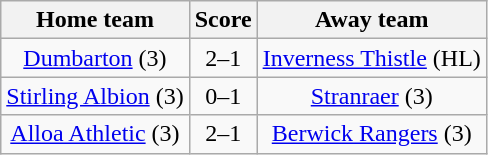<table class="wikitable" style="text-align: center">
<tr>
<th>Home team</th>
<th>Score</th>
<th>Away team</th>
</tr>
<tr>
<td><a href='#'>Dumbarton</a> (3)</td>
<td>2–1</td>
<td><a href='#'>Inverness Thistle</a> (HL)</td>
</tr>
<tr>
<td><a href='#'>Stirling Albion</a> (3)</td>
<td>0–1</td>
<td><a href='#'>Stranraer</a> (3)</td>
</tr>
<tr>
<td><a href='#'>Alloa Athletic</a> (3)</td>
<td>2–1</td>
<td><a href='#'>Berwick Rangers</a> (3)</td>
</tr>
</table>
